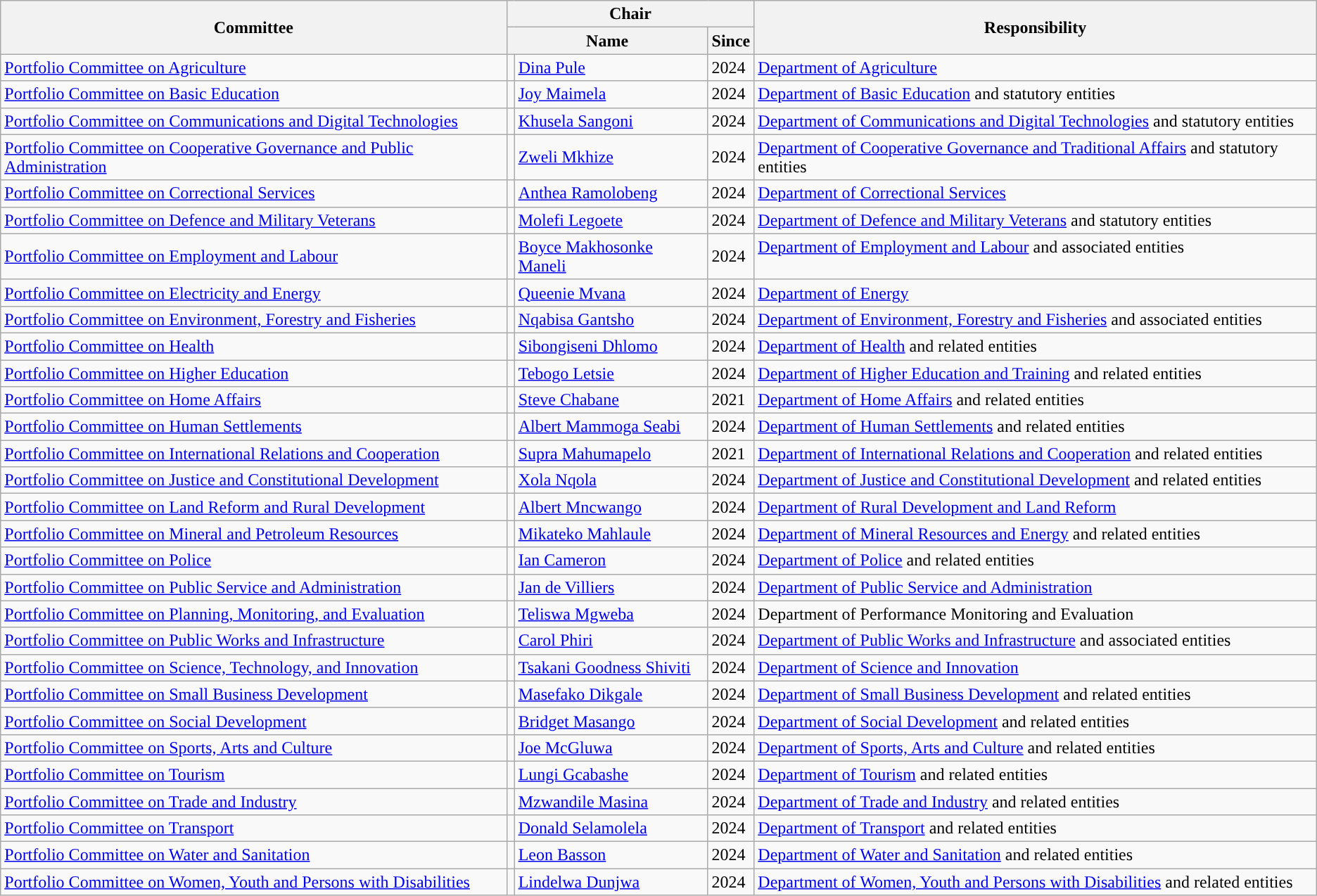<table class="wikitable">
<tr>
<th rowspan="2">Committee</th>
<th colspan="3">Chair</th>
<th rowspan="2">Responsibility</th>
</tr>
<tr>
<th colspan="2">Name</th>
<th>Since</th>
</tr>
<tr>
<td><a href='#'>Portfolio Committee on Agriculture</a></td>
<td style="background-color: "></td>
<td><a href='#'>Dina Pule</a></td>
<td>2024</td>
<td style="vertical-align: top;"><a href='#'>Department of Agriculture</a></td>
</tr>
<tr>
<td><a href='#'>Portfolio Committee on Basic Education</a></td>
<td style="background-color: "></td>
<td><a href='#'>Joy Maimela</a></td>
<td>2024</td>
<td style="vertical-align: top;"><a href='#'>Department of Basic Education</a> and statutory entities</td>
</tr>
<tr>
<td><a href='#'>Portfolio Committee on Communications and Digital Technologies</a></td>
<td style="background-color: "></td>
<td><a href='#'>Khusela Sangoni</a></td>
<td>2024</td>
<td style="vertical-align: top;"><a href='#'>Department of Communications and Digital Technologies</a> and statutory entities</td>
</tr>
<tr>
<td><a href='#'>Portfolio Committee on Cooperative Governance and Public Administration</a></td>
<td style="background-color: "></td>
<td><a href='#'>Zweli Mkhize</a></td>
<td>2024</td>
<td style="vertical-align: top;"><a href='#'>Department of Cooperative Governance and Traditional Affairs</a> and statutory entities</td>
</tr>
<tr>
<td><a href='#'>Portfolio Committee on Correctional Services</a></td>
<td style="background-color: "></td>
<td><a href='#'>Anthea Ramolobeng</a></td>
<td>2024</td>
<td><a href='#'>Department of Correctional Services</a></td>
</tr>
<tr>
<td><a href='#'>Portfolio Committee on Defence and Military Veterans</a></td>
<td style="background-color: "></td>
<td><a href='#'>Molefi Legoete</a></td>
<td>2024</td>
<td style="vertical-align: top;"><a href='#'>Department of Defence and Military Veterans</a> and statutory entities</td>
</tr>
<tr>
<td><a href='#'>Portfolio Committee on Employment and Labour</a></td>
<td style="background-color: "></td>
<td><a href='#'>Boyce Makhosonke Maneli</a></td>
<td>2024</td>
<td style="vertical-align: top;"><a href='#'>Department of Employment and Labour</a> and associated entities</td>
</tr>
<tr>
<td><a href='#'>Portfolio Committee on Electricity and Energy</a></td>
<td style="background-color: "></td>
<td><a href='#'>Queenie Mvana</a></td>
<td>2024</td>
<td><a href='#'>Department of Energy</a></td>
</tr>
<tr>
<td><a href='#'>Portfolio Committee on Environment, Forestry and Fisheries</a></td>
<td style="background-color: "></td>
<td><a href='#'>Nqabisa Gantsho</a></td>
<td>2024</td>
<td style="vertical-align: top;"><a href='#'>Department of Environment, Forestry and Fisheries</a> and associated entities</td>
</tr>
<tr>
<td><a href='#'>Portfolio Committee on Health</a></td>
<td style="background-color: "></td>
<td><a href='#'>Sibongiseni Dhlomo</a></td>
<td>2024</td>
<td style="vertical-align: top;"><a href='#'>Department of Health</a> and related entities</td>
</tr>
<tr>
<td><a href='#'>Portfolio Committee on Higher Education</a></td>
<td style="background:"></td>
<td><a href='#'>Tebogo Letsie</a></td>
<td>2024</td>
<td style="vertical-align: top;"><a href='#'>Department of Higher Education and Training</a> and related entities</td>
</tr>
<tr>
<td><a href='#'>Portfolio Committee on Home Affairs</a></td>
<td style="background-color: "></td>
<td><a href='#'>Steve Chabane</a></td>
<td>2021</td>
<td style="vertical-align: top;"><a href='#'>Department of Home Affairs</a> and related entities</td>
</tr>
<tr>
<td><a href='#'>Portfolio Committee on Human Settlements</a></td>
<td style="background-color: "></td>
<td style="white-space: nowrap;"><a href='#'>Albert Mammoga Seabi</a></td>
<td>2024</td>
<td style="vertical-align: top;"><a href='#'>Department of Human Settlements</a> and related entities</td>
</tr>
<tr>
<td><a href='#'>Portfolio Committee on International Relations and Cooperation</a></td>
<td style="background-color: "></td>
<td><a href='#'>Supra Mahumapelo</a></td>
<td>2021</td>
<td style="vertical-align: top;"><a href='#'>Department of International Relations and Cooperation</a> and related entities</td>
</tr>
<tr>
<td><a href='#'>Portfolio Committee on Justice and Constitutional Development</a></td>
<td style="background-color: "></td>
<td><a href='#'>Xola Nqola</a></td>
<td>2024</td>
<td style="vertical-align: top;"><a href='#'>Department of Justice and Constitutional Development</a> and related entities</td>
</tr>
<tr>
<td><a href='#'>Portfolio Committee on Land Reform and Rural Development</a></td>
<td style="background-color: "></td>
<td><a href='#'>Albert Mncwango</a></td>
<td>2024</td>
<td><a href='#'>Department of Rural Development and Land Reform</a></td>
</tr>
<tr>
<td><a href='#'>Portfolio Committee on Mineral and Petroleum Resources</a></td>
<td style="background-color: "></td>
<td><a href='#'>Mikateko Mahlaule</a></td>
<td>2024</td>
<td style="vertical-align: top;"><a href='#'>Department of Mineral Resources and Energy</a> and related entities</td>
</tr>
<tr>
<td><a href='#'>Portfolio Committee on Police</a></td>
<td style="background-color: "></td>
<td><a href='#'>Ian Cameron</a></td>
<td>2024</td>
<td style="vertical-align: top;"><a href='#'>Department of Police</a> and related entities</td>
</tr>
<tr>
<td><a href='#'>Portfolio Committee on Public Service and Administration</a></td>
<td style="background-color: "></td>
<td><a href='#'>Jan de Villiers</a></td>
<td>2024</td>
<td style="vertical-align: top;"><a href='#'>Department of Public Service and Administration</a></td>
</tr>
<tr>
<td><a href='#'>Portfolio Committee on Planning, Monitoring, and Evaluation</a></td>
<td style="background-color: "></td>
<td><a href='#'>Teliswa Mgweba</a></td>
<td>2024</td>
<td>Department of Performance Monitoring and Evaluation</td>
</tr>
<tr>
<td><a href='#'>Portfolio Committee on Public Works and Infrastructure</a></td>
<td style="background-color: "></td>
<td><a href='#'>Carol Phiri</a></td>
<td>2024</td>
<td style="vertical-align: top;"><a href='#'>Department of Public Works and Infrastructure</a> and associated entities</td>
</tr>
<tr>
<td><a href='#'>Portfolio Committee on Science, Technology, and Innovation</a></td>
<td style="background-color: "></td>
<td><a href='#'>Tsakani Goodness Shiviti</a></td>
<td>2024</td>
<td><a href='#'>Department of Science and Innovation</a></td>
</tr>
<tr>
<td><a href='#'>Portfolio Committee on Small Business Development</a></td>
<td style="background-color: "></td>
<td><a href='#'>Masefako Dikgale</a></td>
<td>2024</td>
<td style="vertical-align: top;"><a href='#'>Department of Small Business Development</a> and related entities</td>
</tr>
<tr>
<td><a href='#'>Portfolio Committee on Social Development</a></td>
<td style="background:"></td>
<td><a href='#'>Bridget Masango</a></td>
<td>2024</td>
<td style="vertical-align: top;"><a href='#'>Department of Social Development</a> and related entities</td>
</tr>
<tr>
<td><a href='#'>Portfolio Committee on Sports, Arts and Culture</a></td>
<td style="background:"></td>
<td><a href='#'>Joe McGluwa</a></td>
<td>2024</td>
<td style="vertical-align: top;"><a href='#'>Department of Sports, Arts and Culture</a> and related entities</td>
</tr>
<tr>
<td><a href='#'>Portfolio Committee on Tourism</a></td>
<td style="background:"></td>
<td><a href='#'>Lungi Gcabashe</a></td>
<td>2024</td>
<td style="vertical-align: top;"><a href='#'>Department of Tourism</a> and related entities</td>
</tr>
<tr>
<td><a href='#'>Portfolio Committee on Trade and Industry</a></td>
<td style="background:"></td>
<td><a href='#'>Mzwandile Masina</a></td>
<td>2024</td>
<td style="vertical-align: top;"><a href='#'>Department of Trade and Industry</a> and related entities</td>
</tr>
<tr>
<td><a href='#'>Portfolio Committee on Transport</a></td>
<td style="background:"></td>
<td><a href='#'>Donald Selamolela</a></td>
<td>2024</td>
<td style="vertical-align: top;"><a href='#'>Department of Transport</a> and related entities</td>
</tr>
<tr>
<td><a href='#'>Portfolio Committee on Water and Sanitation</a></td>
<td style="background:"></td>
<td><a href='#'>Leon Basson</a></td>
<td>2024</td>
<td style="vertical-align: top;"><a href='#'>Department of Water and Sanitation</a> and related entities</td>
</tr>
<tr>
<td><a href='#'>Portfolio Committee on Women, Youth and Persons with Disabilities</a></td>
<td style="background:"></td>
<td><a href='#'>Lindelwa Dunjwa</a></td>
<td>2024</td>
<td style="vertical-align: top;"><a href='#'>Department of Women, Youth and Persons with Disabilities</a> and related entities</td>
</tr>
</table>
